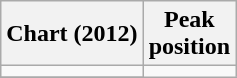<table class="wikitable sortable">
<tr>
<th>Chart (2012)</th>
<th>Peak<br>position</th>
</tr>
<tr>
<td></td>
</tr>
<tr>
</tr>
</table>
